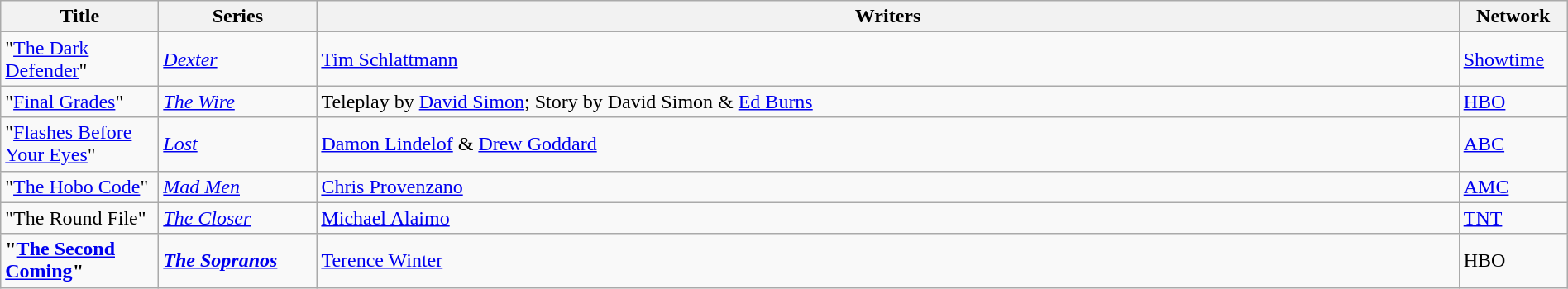<table class="wikitable" style="width:100%;">
<tr>
<th style="width:120px;">Title</th>
<th style="width:120px;">Series</th>
<th>Writers</th>
<th style="width:80px;">Network</th>
</tr>
<tr>
<td>"<a href='#'>The Dark Defender</a>"</td>
<td><em><a href='#'>Dexter</a></em></td>
<td><a href='#'>Tim Schlattmann</a></td>
<td><a href='#'>Showtime</a></td>
</tr>
<tr>
<td>"<a href='#'>Final Grades</a>"</td>
<td><em><a href='#'>The Wire</a></em></td>
<td>Teleplay by <a href='#'>David Simon</a>; Story by David Simon & <a href='#'>Ed Burns</a></td>
<td><a href='#'>HBO</a></td>
</tr>
<tr>
<td>"<a href='#'>Flashes Before Your Eyes</a>"</td>
<td><em><a href='#'>Lost</a></em></td>
<td><a href='#'>Damon Lindelof</a> & <a href='#'>Drew Goddard</a></td>
<td><a href='#'>ABC</a></td>
</tr>
<tr>
<td>"<a href='#'>The Hobo Code</a>"</td>
<td><em><a href='#'>Mad Men</a></em></td>
<td><a href='#'>Chris Provenzano</a></td>
<td><a href='#'>AMC</a></td>
</tr>
<tr>
<td>"The Round File"</td>
<td><em><a href='#'>The Closer</a></em></td>
<td><a href='#'>Michael Alaimo</a></td>
<td><a href='#'>TNT</a></td>
</tr>
<tr>
<td><strong> "<a href='#'>The Second Coming</a>" </strong></td>
<td><strong> <em><a href='#'>The Sopranos</a></em> </strong></td>
<td><a href='#'>Terence Winter</a></td>
<td>HBO</td>
</tr>
</table>
